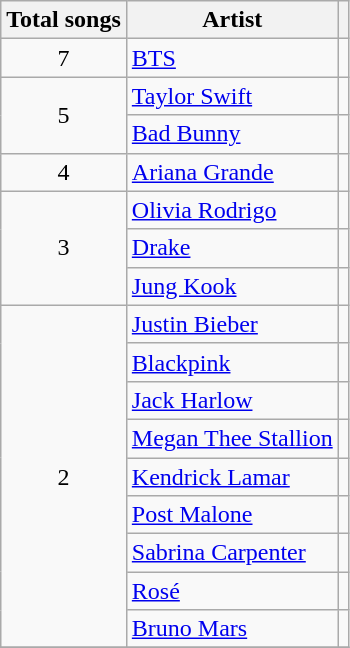<table class="wikitable sortable" >
<tr>
<th>Total songs</th>
<th>Artist</th>
<th class="unsortable"></th>
</tr>
<tr>
<td align="center">7</td>
<td><a href='#'>BTS</a></td>
<td></td>
</tr>
<tr>
<td rowspan="2" align="center">5</td>
<td><a href='#'>Taylor Swift</a></td>
<td></td>
</tr>
<tr>
<td><a href='#'>Bad Bunny</a></td>
<td></td>
</tr>
<tr>
<td align="center">4</td>
<td><a href='#'>Ariana Grande</a></td>
<td></td>
</tr>
<tr>
<td rowspan="3" align="center">3</td>
<td><a href='#'>Olivia Rodrigo</a></td>
<td></td>
</tr>
<tr>
<td><a href='#'>Drake</a></td>
<td></td>
</tr>
<tr>
<td><a href='#'>Jung Kook</a></td>
<td></td>
</tr>
<tr>
<td rowspan="9" align="center">2</td>
<td><a href='#'>Justin Bieber</a></td>
<td></td>
</tr>
<tr>
<td><a href='#'>Blackpink</a></td>
<td></td>
</tr>
<tr>
<td><a href='#'>Jack Harlow</a></td>
<td></td>
</tr>
<tr>
<td><a href='#'>Megan Thee Stallion</a></td>
<td></td>
</tr>
<tr>
<td><a href='#'>Kendrick Lamar</a></td>
<td></td>
</tr>
<tr>
<td><a href='#'>Post Malone</a></td>
<td></td>
</tr>
<tr>
<td><a href='#'>Sabrina Carpenter</a></td>
<td></td>
</tr>
<tr>
<td><a href='#'>Rosé</a></td>
<td></td>
</tr>
<tr>
<td><a href='#'>Bruno Mars</a></td>
<td></td>
</tr>
<tr>
</tr>
</table>
